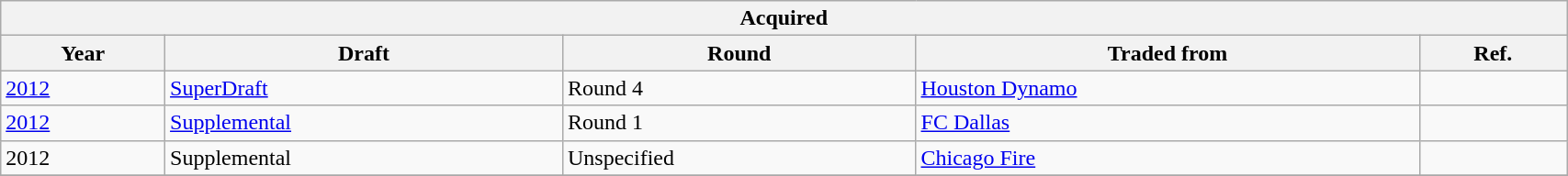<table class="wikitable" style="width:90%">
<tr>
<th colspan=5>Acquired</th>
</tr>
<tr>
<th>Year</th>
<th>Draft</th>
<th>Round</th>
<th>Traded from</th>
<th>Ref.</th>
</tr>
<tr>
<td><a href='#'>2012</a></td>
<td><a href='#'>SuperDraft</a></td>
<td>Round 4</td>
<td><a href='#'>Houston Dynamo</a></td>
<td></td>
</tr>
<tr>
<td><a href='#'>2012</a></td>
<td><a href='#'>Supplemental</a></td>
<td>Round 1</td>
<td><a href='#'>FC Dallas</a></td>
<td></td>
</tr>
<tr>
<td>2012</td>
<td>Supplemental</td>
<td>Unspecified</td>
<td><a href='#'>Chicago Fire</a></td>
<td></td>
</tr>
<tr>
</tr>
</table>
